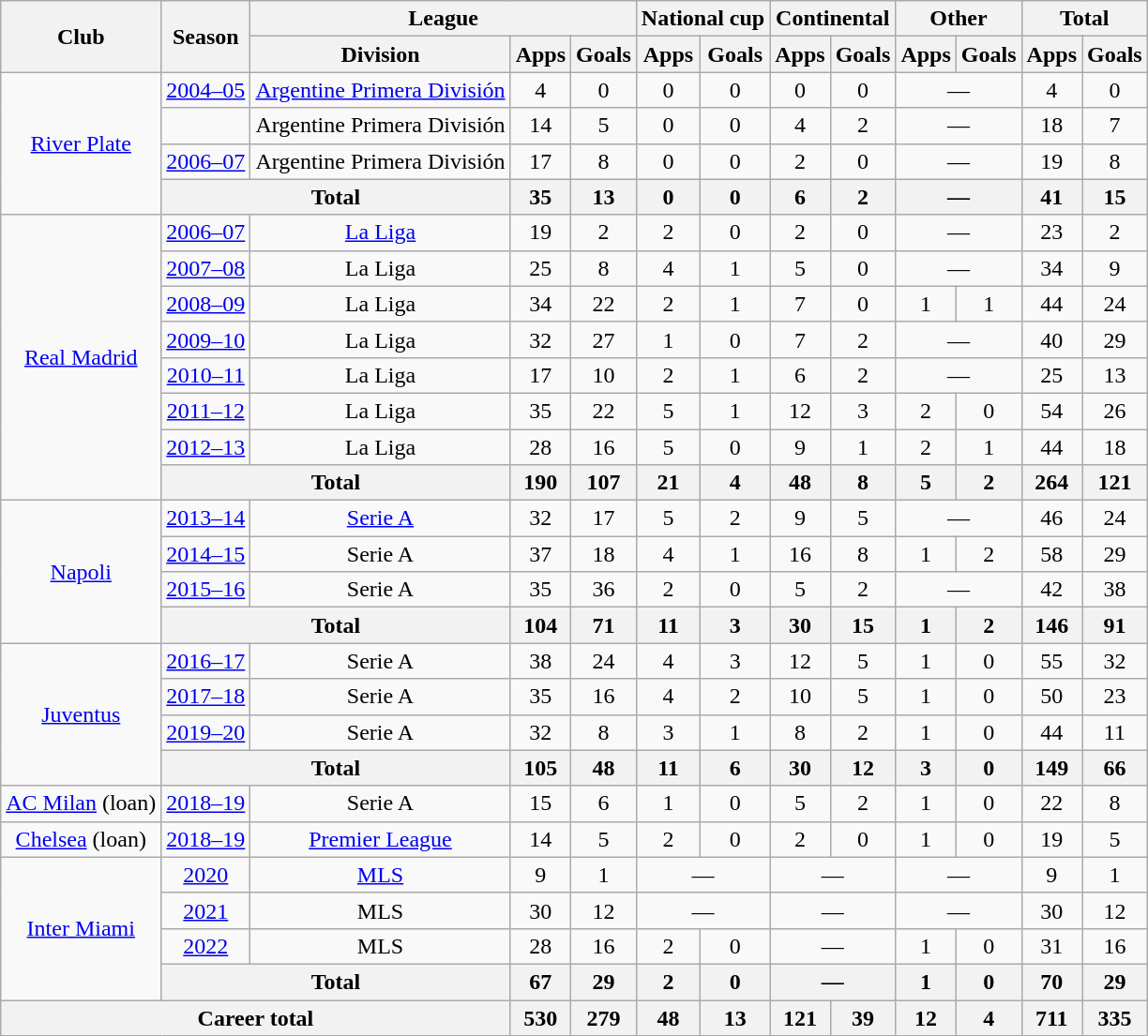<table class="wikitable" style="text-align: center;">
<tr>
<th rowspan="2">Club</th>
<th rowspan="2">Season</th>
<th colspan="3">League</th>
<th colspan="2">National cup</th>
<th colspan="2">Continental</th>
<th colspan="2">Other</th>
<th colspan="2">Total</th>
</tr>
<tr>
<th>Division</th>
<th>Apps</th>
<th>Goals</th>
<th>Apps</th>
<th>Goals</th>
<th>Apps</th>
<th>Goals</th>
<th>Apps</th>
<th>Goals</th>
<th>Apps</th>
<th>Goals</th>
</tr>
<tr>
<td rowspan="4"><a href='#'>River Plate</a></td>
<td><a href='#'>2004–05</a></td>
<td><a href='#'>Argentine Primera División</a></td>
<td>4</td>
<td>0</td>
<td>0</td>
<td>0</td>
<td>0</td>
<td>0</td>
<td colspan="2">—</td>
<td>4</td>
<td>0</td>
</tr>
<tr>
<td></td>
<td>Argentine Primera División</td>
<td>14</td>
<td>5</td>
<td>0</td>
<td>0</td>
<td>4</td>
<td>2</td>
<td colspan="2">—</td>
<td>18</td>
<td>7</td>
</tr>
<tr>
<td><a href='#'>2006–07</a></td>
<td>Argentine Primera División</td>
<td>17</td>
<td>8</td>
<td>0</td>
<td>0</td>
<td>2</td>
<td>0</td>
<td colspan="2">—</td>
<td>19</td>
<td>8</td>
</tr>
<tr>
<th colspan="2">Total</th>
<th>35</th>
<th>13</th>
<th>0</th>
<th>0</th>
<th>6</th>
<th>2</th>
<th colspan="2">—</th>
<th>41</th>
<th>15</th>
</tr>
<tr>
<td rowspan="8"><a href='#'>Real Madrid</a></td>
<td><a href='#'>2006–07</a></td>
<td><a href='#'>La Liga</a></td>
<td>19</td>
<td>2</td>
<td>2</td>
<td>0</td>
<td>2</td>
<td>0</td>
<td colspan="2">—</td>
<td>23</td>
<td>2</td>
</tr>
<tr>
<td><a href='#'>2007–08</a></td>
<td>La Liga</td>
<td>25</td>
<td>8</td>
<td>4</td>
<td>1</td>
<td>5</td>
<td>0</td>
<td colspan="2">—</td>
<td>34</td>
<td>9</td>
</tr>
<tr>
<td><a href='#'>2008–09</a></td>
<td>La Liga</td>
<td>34</td>
<td>22</td>
<td>2</td>
<td>1</td>
<td>7</td>
<td>0</td>
<td>1</td>
<td>1</td>
<td>44</td>
<td>24</td>
</tr>
<tr>
<td><a href='#'>2009–10</a></td>
<td>La Liga</td>
<td>32</td>
<td>27</td>
<td>1</td>
<td>0</td>
<td>7</td>
<td>2</td>
<td colspan="2">—</td>
<td>40</td>
<td>29</td>
</tr>
<tr>
<td><a href='#'>2010–11</a></td>
<td>La Liga</td>
<td>17</td>
<td>10</td>
<td>2</td>
<td>1</td>
<td>6</td>
<td>2</td>
<td colspan="2">—</td>
<td>25</td>
<td>13</td>
</tr>
<tr>
<td><a href='#'>2011–12</a></td>
<td>La Liga</td>
<td>35</td>
<td>22</td>
<td>5</td>
<td>1</td>
<td>12</td>
<td>3</td>
<td>2</td>
<td>0</td>
<td>54</td>
<td>26</td>
</tr>
<tr>
<td><a href='#'>2012–13</a></td>
<td>La Liga</td>
<td>28</td>
<td>16</td>
<td>5</td>
<td>0</td>
<td>9</td>
<td>1</td>
<td>2</td>
<td>1</td>
<td>44</td>
<td>18</td>
</tr>
<tr>
<th colspan="2">Total</th>
<th>190</th>
<th>107</th>
<th>21</th>
<th>4</th>
<th>48</th>
<th>8</th>
<th>5</th>
<th>2</th>
<th>264</th>
<th>121</th>
</tr>
<tr>
<td rowspan="4"><a href='#'>Napoli</a></td>
<td><a href='#'>2013–14</a></td>
<td><a href='#'>Serie A</a></td>
<td>32</td>
<td>17</td>
<td>5</td>
<td>2</td>
<td>9</td>
<td>5</td>
<td colspan="2">—</td>
<td>46</td>
<td>24</td>
</tr>
<tr>
<td><a href='#'>2014–15</a></td>
<td>Serie A</td>
<td>37</td>
<td>18</td>
<td>4</td>
<td>1</td>
<td>16</td>
<td>8</td>
<td>1</td>
<td>2</td>
<td>58</td>
<td>29</td>
</tr>
<tr>
<td><a href='#'>2015–16</a></td>
<td>Serie A</td>
<td>35</td>
<td>36</td>
<td>2</td>
<td>0</td>
<td>5</td>
<td>2</td>
<td colspan="2">—</td>
<td>42</td>
<td>38</td>
</tr>
<tr>
<th colspan="2">Total</th>
<th>104</th>
<th>71</th>
<th>11</th>
<th>3</th>
<th>30</th>
<th>15</th>
<th>1</th>
<th>2</th>
<th>146</th>
<th>91</th>
</tr>
<tr>
<td rowspan="4"><a href='#'>Juventus</a></td>
<td><a href='#'>2016–17</a></td>
<td>Serie A</td>
<td>38</td>
<td>24</td>
<td>4</td>
<td>3</td>
<td>12</td>
<td>5</td>
<td>1</td>
<td>0</td>
<td>55</td>
<td>32</td>
</tr>
<tr>
<td><a href='#'>2017–18</a></td>
<td>Serie A</td>
<td>35</td>
<td>16</td>
<td>4</td>
<td>2</td>
<td>10</td>
<td>5</td>
<td>1</td>
<td>0</td>
<td>50</td>
<td>23</td>
</tr>
<tr>
<td><a href='#'>2019–20</a></td>
<td>Serie A</td>
<td>32</td>
<td>8</td>
<td>3</td>
<td>1</td>
<td>8</td>
<td>2</td>
<td>1</td>
<td>0</td>
<td>44</td>
<td>11</td>
</tr>
<tr>
<th colspan="2">Total</th>
<th>105</th>
<th>48</th>
<th>11</th>
<th>6</th>
<th>30</th>
<th>12</th>
<th>3</th>
<th>0</th>
<th>149</th>
<th>66</th>
</tr>
<tr>
<td><a href='#'>AC Milan</a> (loan)</td>
<td><a href='#'>2018–19</a></td>
<td>Serie A</td>
<td>15</td>
<td>6</td>
<td>1</td>
<td>0</td>
<td>5</td>
<td>2</td>
<td>1</td>
<td>0</td>
<td>22</td>
<td>8</td>
</tr>
<tr>
<td><a href='#'>Chelsea</a> (loan)</td>
<td><a href='#'>2018–19</a></td>
<td><a href='#'>Premier League</a></td>
<td>14</td>
<td>5</td>
<td>2</td>
<td>0</td>
<td>2</td>
<td>0</td>
<td>1</td>
<td>0</td>
<td>19</td>
<td>5</td>
</tr>
<tr>
<td rowspan="4"><a href='#'>Inter Miami</a></td>
<td><a href='#'>2020</a></td>
<td><a href='#'>MLS</a></td>
<td>9</td>
<td>1</td>
<td colspan="2">—</td>
<td colspan="2">—</td>
<td colspan="2">—</td>
<td>9</td>
<td>1</td>
</tr>
<tr>
<td><a href='#'>2021</a></td>
<td>MLS</td>
<td>30</td>
<td>12</td>
<td colspan="2">—</td>
<td colspan="2">—</td>
<td colspan="2">—</td>
<td>30</td>
<td>12</td>
</tr>
<tr>
<td><a href='#'>2022</a></td>
<td>MLS</td>
<td>28</td>
<td>16</td>
<td>2</td>
<td>0</td>
<td colspan="2">—</td>
<td>1</td>
<td>0</td>
<td>31</td>
<td>16</td>
</tr>
<tr>
<th colspan="2">Total</th>
<th>67</th>
<th>29</th>
<th>2</th>
<th>0</th>
<th colspan="2">—</th>
<th>1</th>
<th>0</th>
<th>70</th>
<th>29</th>
</tr>
<tr>
<th colspan="3">Career total</th>
<th>530</th>
<th>279</th>
<th>48</th>
<th>13</th>
<th>121</th>
<th>39</th>
<th>12</th>
<th>4</th>
<th>711</th>
<th>335</th>
</tr>
</table>
